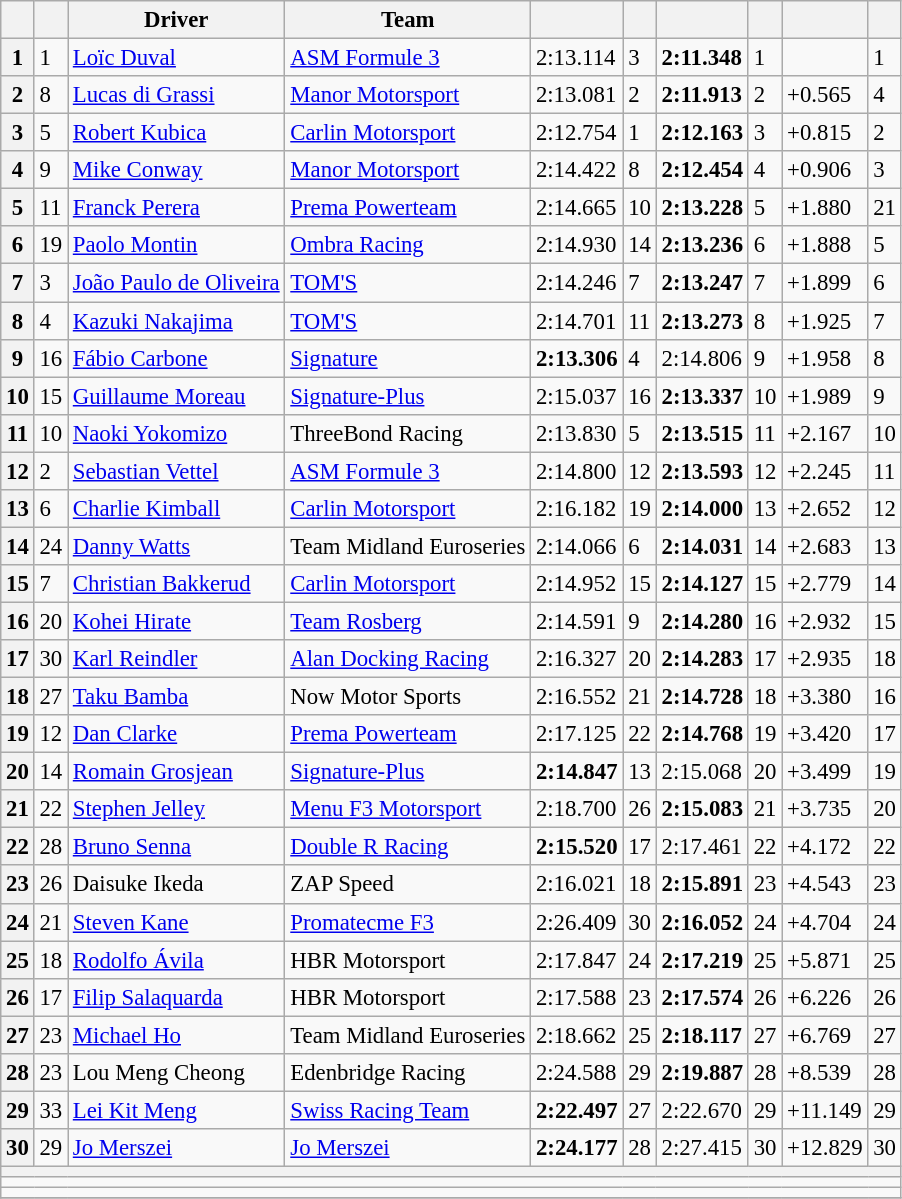<table class="wikitable" style="font-size: 95%;">
<tr>
<th scope="col"></th>
<th scope="col"></th>
<th scope="col">Driver</th>
<th scope="col">Team</th>
<th scope="col"></th>
<th scope="col"></th>
<th scope="col"></th>
<th scope="col"></th>
<th scope="col"></th>
<th scope="col"></th>
</tr>
<tr>
<th scope="row">1</th>
<td>1</td>
<td> <a href='#'>Loïc Duval</a></td>
<td><a href='#'>ASM Formule 3</a></td>
<td>2:13.114</td>
<td>3</td>
<td><strong>2:11.348</strong></td>
<td>1</td>
<td></td>
<td>1</td>
</tr>
<tr>
<th scope="row">2</th>
<td>8</td>
<td> <a href='#'>Lucas di Grassi</a></td>
<td><a href='#'>Manor Motorsport</a></td>
<td>2:13.081</td>
<td>2</td>
<td><strong>2:11.913</strong></td>
<td>2</td>
<td>+0.565</td>
<td>4</td>
</tr>
<tr>
<th scope="row">3</th>
<td>5</td>
<td> <a href='#'>Robert Kubica</a></td>
<td><a href='#'>Carlin Motorsport</a></td>
<td>2:12.754</td>
<td>1</td>
<td><strong>2:12.163</strong></td>
<td>3</td>
<td>+0.815</td>
<td>2</td>
</tr>
<tr>
<th scope="row">4</th>
<td>9</td>
<td> <a href='#'>Mike Conway</a></td>
<td><a href='#'>Manor Motorsport</a></td>
<td>2:14.422</td>
<td>8</td>
<td><strong>2:12.454</strong></td>
<td>4</td>
<td>+0.906</td>
<td>3</td>
</tr>
<tr>
<th scope="row">5</th>
<td>11</td>
<td> <a href='#'>Franck Perera</a></td>
<td><a href='#'>Prema Powerteam</a></td>
<td>2:14.665</td>
<td>10</td>
<td><strong>2:13.228</strong></td>
<td>5</td>
<td>+1.880</td>
<td>21</td>
</tr>
<tr>
<th scope="row">6</th>
<td>19</td>
<td> <a href='#'>Paolo Montin</a></td>
<td><a href='#'>Ombra Racing</a></td>
<td>2:14.930</td>
<td>14</td>
<td><strong>2:13.236</strong></td>
<td>6</td>
<td>+1.888</td>
<td>5</td>
</tr>
<tr>
<th scope="row">7</th>
<td>3</td>
<td> <a href='#'>João Paulo de Oliveira</a></td>
<td><a href='#'>TOM'S</a></td>
<td>2:14.246</td>
<td>7</td>
<td><strong>2:13.247</strong></td>
<td>7</td>
<td>+1.899</td>
<td>6</td>
</tr>
<tr>
<th scope="row">8</th>
<td>4</td>
<td> <a href='#'>Kazuki Nakajima</a></td>
<td><a href='#'>TOM'S</a></td>
<td>2:14.701</td>
<td>11</td>
<td><strong>2:13.273</strong></td>
<td>8</td>
<td>+1.925</td>
<td>7</td>
</tr>
<tr>
<th scope="row">9</th>
<td>16</td>
<td> <a href='#'>Fábio Carbone</a></td>
<td><a href='#'>Signature</a></td>
<td><strong>2:13.306</strong></td>
<td>4</td>
<td>2:14.806</td>
<td>9</td>
<td>+1.958</td>
<td>8</td>
</tr>
<tr>
<th scope="row">10</th>
<td>15</td>
<td> <a href='#'>Guillaume Moreau</a></td>
<td><a href='#'>Signature-Plus</a></td>
<td>2:15.037</td>
<td>16</td>
<td><strong>2:13.337</strong></td>
<td>10</td>
<td>+1.989</td>
<td>9</td>
</tr>
<tr>
<th scope="row">11</th>
<td>10</td>
<td> <a href='#'>Naoki Yokomizo</a></td>
<td>ThreeBond Racing</td>
<td>2:13.830</td>
<td>5</td>
<td><strong>2:13.515</strong></td>
<td>11</td>
<td>+2.167</td>
<td>10</td>
</tr>
<tr>
<th scope="row">12</th>
<td>2</td>
<td> <a href='#'>Sebastian Vettel</a></td>
<td><a href='#'>ASM Formule 3</a></td>
<td>2:14.800</td>
<td>12</td>
<td><strong>2:13.593</strong></td>
<td>12</td>
<td>+2.245</td>
<td>11</td>
</tr>
<tr>
<th scope="row">13</th>
<td>6</td>
<td> <a href='#'>Charlie Kimball</a></td>
<td><a href='#'>Carlin Motorsport</a></td>
<td>2:16.182</td>
<td>19</td>
<td><strong>2:14.000</strong></td>
<td>13</td>
<td>+2.652</td>
<td>12</td>
</tr>
<tr>
<th scope="row">14</th>
<td>24</td>
<td> <a href='#'>Danny Watts</a></td>
<td>Team Midland Euroseries</td>
<td>2:14.066</td>
<td>6</td>
<td><strong>2:14.031</strong></td>
<td>14</td>
<td>+2.683</td>
<td>13</td>
</tr>
<tr>
<th scope="row">15</th>
<td>7</td>
<td> <a href='#'>Christian Bakkerud</a></td>
<td><a href='#'>Carlin Motorsport</a></td>
<td>2:14.952</td>
<td>15</td>
<td><strong>2:14.127</strong></td>
<td>15</td>
<td>+2.779</td>
<td>14</td>
</tr>
<tr>
<th scope="row">16</th>
<td>20</td>
<td> <a href='#'>Kohei Hirate</a></td>
<td><a href='#'>Team Rosberg</a></td>
<td>2:14.591</td>
<td>9</td>
<td><strong>2:14.280</strong></td>
<td>16</td>
<td>+2.932</td>
<td>15</td>
</tr>
<tr>
<th scope="row">17</th>
<td>30</td>
<td> <a href='#'>Karl Reindler</a></td>
<td><a href='#'>Alan Docking Racing</a></td>
<td>2:16.327</td>
<td>20</td>
<td><strong>2:14.283</strong></td>
<td>17</td>
<td>+2.935</td>
<td>18</td>
</tr>
<tr>
<th scope="row">18</th>
<td>27</td>
<td> <a href='#'>Taku Bamba</a></td>
<td>Now Motor Sports</td>
<td>2:16.552</td>
<td>21</td>
<td><strong>2:14.728</strong></td>
<td>18</td>
<td>+3.380</td>
<td>16</td>
</tr>
<tr>
<th scope="row">19</th>
<td>12</td>
<td> <a href='#'>Dan Clarke</a></td>
<td><a href='#'>Prema Powerteam</a></td>
<td>2:17.125</td>
<td>22</td>
<td><strong>2:14.768</strong></td>
<td>19</td>
<td>+3.420</td>
<td>17</td>
</tr>
<tr>
<th scope="row">20</th>
<td>14</td>
<td> <a href='#'>Romain Grosjean</a></td>
<td><a href='#'>Signature-Plus</a></td>
<td><strong>2:14.847</strong></td>
<td>13</td>
<td>2:15.068</td>
<td>20</td>
<td>+3.499</td>
<td>19</td>
</tr>
<tr>
<th scope="row">21</th>
<td>22</td>
<td> <a href='#'>Stephen Jelley</a></td>
<td><a href='#'>Menu F3 Motorsport</a></td>
<td>2:18.700</td>
<td>26</td>
<td><strong>2:15.083</strong></td>
<td>21</td>
<td>+3.735</td>
<td>20</td>
</tr>
<tr>
<th scope="row">22</th>
<td>28</td>
<td> <a href='#'>Bruno Senna</a></td>
<td><a href='#'>Double R Racing</a></td>
<td><strong>2:15.520</strong></td>
<td>17</td>
<td>2:17.461</td>
<td>22</td>
<td>+4.172</td>
<td>22</td>
</tr>
<tr>
<th scope="row">23</th>
<td>26</td>
<td> Daisuke Ikeda</td>
<td>ZAP Speed</td>
<td>2:16.021</td>
<td>18</td>
<td><strong>2:15.891</strong></td>
<td>23</td>
<td>+4.543</td>
<td>23</td>
</tr>
<tr>
<th scope="row">24</th>
<td>21</td>
<td> <a href='#'>Steven Kane</a></td>
<td><a href='#'>Promatecme F3</a></td>
<td>2:26.409</td>
<td>30</td>
<td><strong>2:16.052</strong></td>
<td>24</td>
<td>+4.704</td>
<td>24</td>
</tr>
<tr>
<th scope="row">25</th>
<td>18</td>
<td> <a href='#'>Rodolfo Ávila</a></td>
<td>HBR Motorsport</td>
<td>2:17.847</td>
<td>24</td>
<td><strong>2:17.219</strong></td>
<td>25</td>
<td>+5.871</td>
<td>25</td>
</tr>
<tr>
<th scope="row">26</th>
<td>17</td>
<td> <a href='#'>Filip Salaquarda</a></td>
<td>HBR Motorsport</td>
<td>2:17.588</td>
<td>23</td>
<td><strong>2:17.574</strong></td>
<td>26</td>
<td>+6.226</td>
<td>26</td>
</tr>
<tr>
<th scope="row">27</th>
<td>23</td>
<td> <a href='#'>Michael Ho</a></td>
<td>Team Midland Euroseries</td>
<td>2:18.662</td>
<td>25</td>
<td><strong>2:18.117</strong></td>
<td>27</td>
<td>+6.769</td>
<td>27</td>
</tr>
<tr>
<th scope="row">28</th>
<td>23</td>
<td> Lou Meng Cheong</td>
<td>Edenbridge Racing</td>
<td>2:24.588</td>
<td>29</td>
<td><strong>2:19.887</strong></td>
<td>28</td>
<td>+8.539</td>
<td>28</td>
</tr>
<tr>
<th scope="row">29</th>
<td>33</td>
<td> <a href='#'>Lei Kit Meng</a></td>
<td><a href='#'>Swiss Racing Team</a></td>
<td><strong>2:22.497</strong></td>
<td>27</td>
<td>2:22.670</td>
<td>29</td>
<td>+11.149</td>
<td>29</td>
</tr>
<tr>
<th scope="row">30</th>
<td>29</td>
<td> <a href='#'>Jo Merszei</a></td>
<td><a href='#'>Jo Merszei</a></td>
<td><strong>2:24.177</strong></td>
<td>28</td>
<td>2:27.415</td>
<td>30</td>
<td>+12.829</td>
<td>30</td>
</tr>
<tr>
<th colspan="10"></th>
</tr>
<tr>
<td colspan="10"></td>
</tr>
<tr>
<td colspan="10"></td>
</tr>
<tr>
</tr>
</table>
